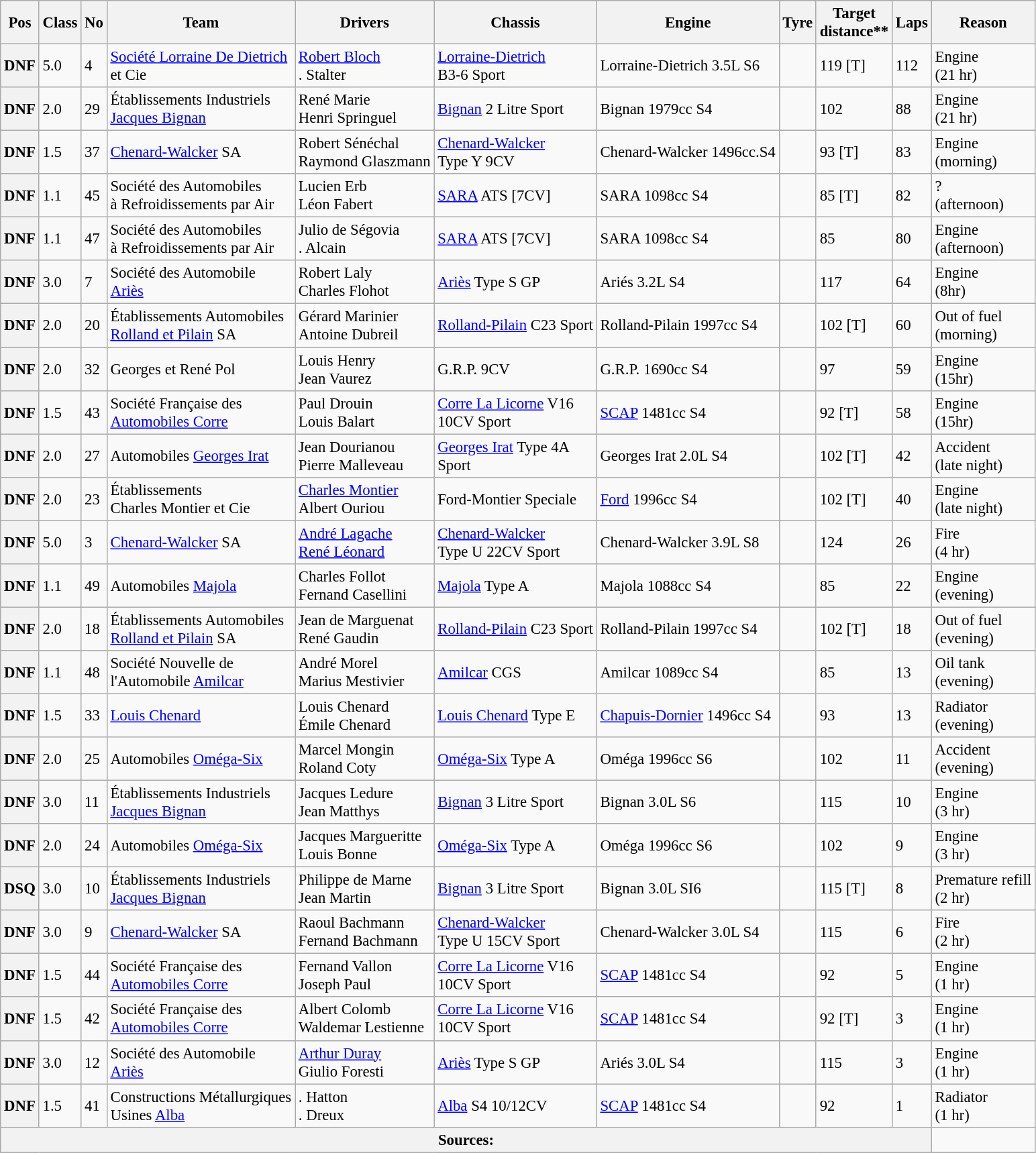<table class="wikitable" style="font-size: 95%;">
<tr>
<th>Pos</th>
<th>Class</th>
<th>No</th>
<th>Team</th>
<th>Drivers</th>
<th>Chassis</th>
<th>Engine</th>
<th>Tyre</th>
<th>Target<br>distance**</th>
<th>Laps</th>
<th>Reason</th>
</tr>
<tr>
<th>DNF</th>
<td>5.0</td>
<td>4</td>
<td> <a href='#'>Société Lorraine De Dietrich</a><br>et Cie</td>
<td> <a href='#'>Robert Bloch</a><br> . Stalter</td>
<td><a href='#'>Lorraine-Dietrich</a><br> B3-6 Sport</td>
<td>Lorraine-Dietrich 3.5L S6</td>
<td></td>
<td>119 [T]</td>
<td>112</td>
<td>Engine<br> (21 hr)</td>
</tr>
<tr>
<th>DNF</th>
<td>2.0</td>
<td>29</td>
<td> Établissements Industriels<br><a href='#'>Jacques Bignan</a></td>
<td> René Marie<br> Henri Springuel</td>
<td><a href='#'>Bignan</a> 2 Litre Sport</td>
<td>Bignan 1979cc S4</td>
<td></td>
<td>102</td>
<td>88</td>
<td>Engine<br> (21 hr)</td>
</tr>
<tr>
<th>DNF</th>
<td>1.5</td>
<td>37</td>
<td> <a href='#'>Chenard-Walcker</a> SA</td>
<td> Robert Sénéchal<br> Raymond Glaszmann</td>
<td><a href='#'>Chenard-Walcker</a><br> Type Y 9CV</td>
<td>Chenard-Walcker 1496cc.S4</td>
<td></td>
<td>93 [T]</td>
<td>83</td>
<td>Engine<br>(morning)</td>
</tr>
<tr>
<th>DNF</th>
<td>1.1</td>
<td>45</td>
<td> Société des Automobiles<br>à Refroidissements par Air</td>
<td> Lucien Erb<br> Léon Fabert</td>
<td><a href='#'>SARA</a> ATS  [7CV]</td>
<td>SARA 1098cc S4</td>
<td></td>
<td>85 [T]</td>
<td>82</td>
<td>?<br>(afternoon)</td>
</tr>
<tr>
<th>DNF</th>
<td>1.1</td>
<td>47</td>
<td> Société des Automobiles<br>à Refroidissements par Air</td>
<td>  Julio de Ségovia<br> . Alcain</td>
<td><a href='#'>SARA</a> ATS  [7CV]</td>
<td>SARA 1098cc S4</td>
<td></td>
<td>85</td>
<td>80</td>
<td>Engine<br>(afternoon)</td>
</tr>
<tr>
<th>DNF</th>
<td>3.0</td>
<td>7</td>
<td> Société des Automobile<br> <a href='#'>Ariès</a></td>
<td> Robert Laly <br> Charles Flohot</td>
<td><a href='#'>Ariès</a> Type S GP</td>
<td>Ariés 3.2L S4</td>
<td></td>
<td>117</td>
<td>64</td>
<td>Engine<br> (8hr)</td>
</tr>
<tr>
<th>DNF</th>
<td>2.0</td>
<td>20</td>
<td> Établissements Automobiles<br><a href='#'>Rolland et Pilain</a> SA</td>
<td> Gérard Marinier<br> Antoine Dubreil</td>
<td><a href='#'>Rolland-Pilain</a> C23 Sport</td>
<td>Rolland-Pilain 1997cc S4</td>
<td></td>
<td>102 [T]</td>
<td>60</td>
<td>Out of fuel<br>(morning)</td>
</tr>
<tr>
<th>DNF</th>
<td>2.0</td>
<td>32</td>
<td> Georges et René Pol</td>
<td> Louis Henry<br> Jean Vaurez</td>
<td>G.R.P. 9CV</td>
<td>G.R.P. 1690cc S4</td>
<td></td>
<td>97</td>
<td>59</td>
<td>Engine<br> (15hr)</td>
</tr>
<tr>
<th>DNF</th>
<td>1.5</td>
<td>43</td>
<td> Société Française des<br><a href='#'>Automobiles Corre</a></td>
<td> Paul Drouin<br> Louis Balart</td>
<td><a href='#'>Corre La Licorne</a> V16<br> 10CV Sport</td>
<td><a href='#'>SCAP</a> 1481cc S4</td>
<td></td>
<td>92 [T]</td>
<td>58</td>
<td>Engine<br> (15hr)</td>
</tr>
<tr>
<th>DNF</th>
<td>2.0</td>
<td>27</td>
<td> Automobiles <a href='#'>Georges Irat</a></td>
<td> Jean Dourianou<br> Pierre Malleveau</td>
<td><a href='#'>Georges Irat</a> Type 4A<br> Sport</td>
<td>Georges Irat 2.0L S4</td>
<td></td>
<td>102 [T]</td>
<td>42</td>
<td>Accident<br>(late night)</td>
</tr>
<tr>
<th>DNF</th>
<td>2.0</td>
<td>23</td>
<td> Établissements<br>Charles Montier et Cie</td>
<td> <a href='#'>Charles Montier</a><br> Albert Ouriou</td>
<td>Ford-Montier Speciale</td>
<td><a href='#'>Ford</a> 1996cc S4</td>
<td></td>
<td>102 [T]</td>
<td>40</td>
<td>Engine<br>(late night)</td>
</tr>
<tr>
<th>DNF</th>
<td>5.0</td>
<td>3</td>
<td> <a href='#'>Chenard-Walcker</a> SA</td>
<td> <a href='#'>André Lagache</a><br> <a href='#'>René Léonard</a></td>
<td><a href='#'>Chenard-Walcker</a><br> Type U 22CV Sport</td>
<td>Chenard-Walcker 3.9L S8</td>
<td></td>
<td>124</td>
<td>26</td>
<td>Fire<br> (4 hr)</td>
</tr>
<tr>
<th>DNF</th>
<td>1.1</td>
<td>49</td>
<td> Automobiles <a href='#'>Majola</a></td>
<td> Charles Follot<br> Fernand Casellini</td>
<td><a href='#'>Majola</a> Type A</td>
<td>Majola 1088cc S4</td>
<td></td>
<td>85</td>
<td>22</td>
<td>Engine<br>(evening)</td>
</tr>
<tr>
<th>DNF</th>
<td>2.0</td>
<td>18</td>
<td> Établissements Automobiles<br><a href='#'>Rolland et Pilain</a> SA</td>
<td> Jean de Marguenat<br> René Gaudin</td>
<td><a href='#'>Rolland-Pilain</a> C23 Sport</td>
<td>Rolland-Pilain 1997cc S4</td>
<td></td>
<td>102 [T]</td>
<td>18</td>
<td>Out of fuel<br>(evening)</td>
</tr>
<tr>
<th>DNF</th>
<td>1.1</td>
<td>48</td>
<td> Société Nouvelle de<br>l'Automobile <a href='#'>Amilcar</a></td>
<td> André Morel<br> Marius Mestivier</td>
<td><a href='#'>Amilcar</a> CGS</td>
<td>Amilcar 1089cc S4</td>
<td></td>
<td>85</td>
<td>13</td>
<td>Oil tank<br>(evening)</td>
</tr>
<tr>
<th>DNF</th>
<td>1.5</td>
<td>33</td>
<td> <a href='#'>Louis Chenard</a></td>
<td> Louis Chenard<br> Émile Chenard</td>
<td><a href='#'>Louis Chenard</a> Type E</td>
<td><a href='#'>Chapuis-Dornier</a> 1496cc S4</td>
<td></td>
<td>93</td>
<td>13</td>
<td>Radiator<br>(evening)</td>
</tr>
<tr>
<th>DNF</th>
<td>2.0</td>
<td>25</td>
<td> Automobiles <a href='#'>Oméga-Six</a></td>
<td> Marcel Mongin<br> Roland Coty</td>
<td><a href='#'>Oméga-Six</a>  Type A</td>
<td>Oméga 1996cc S6</td>
<td></td>
<td>102</td>
<td>11</td>
<td>Accident<br> (evening)</td>
</tr>
<tr>
<th>DNF</th>
<td>3.0</td>
<td>11</td>
<td> Établissements Industriels<br><a href='#'>Jacques Bignan</a></td>
<td> Jacques Ledure<br> Jean Matthys</td>
<td><a href='#'>Bignan</a> 3 Litre Sport</td>
<td>Bignan 3.0L S6</td>
<td></td>
<td>115</td>
<td>10</td>
<td>Engine<br> (3 hr)</td>
</tr>
<tr>
<th>DNF</th>
<td>2.0</td>
<td>24</td>
<td> Automobiles <a href='#'>Oméga-Six</a></td>
<td> Jacques Margueritte<br> Louis Bonne</td>
<td><a href='#'>Oméga-Six</a>  Type A</td>
<td>Oméga 1996cc S6</td>
<td></td>
<td>102</td>
<td>9</td>
<td>Engine<br> (3 hr)</td>
</tr>
<tr>
<th>DSQ</th>
<td>3.0</td>
<td>10</td>
<td> Établissements Industriels<br><a href='#'>Jacques Bignan</a></td>
<td> Philippe de Marne<br> Jean Martin</td>
<td><a href='#'>Bignan</a> 3 Litre Sport</td>
<td>Bignan 3.0L SI6</td>
<td></td>
<td>115 [T]</td>
<td>8</td>
<td>Premature refill<br> (2 hr)</td>
</tr>
<tr>
<th>DNF</th>
<td>3.0</td>
<td>9</td>
<td> <a href='#'>Chenard-Walcker</a> SA</td>
<td> Raoul Bachmann<br> Fernand Bachmann</td>
<td><a href='#'>Chenard-Walcker</a><br>Type U 15CV Sport</td>
<td>Chenard-Walcker 3.0L S4</td>
<td></td>
<td>115</td>
<td>6</td>
<td>Fire<br> (2 hr)</td>
</tr>
<tr>
<th>DNF</th>
<td>1.5</td>
<td>44</td>
<td> Société Française des<br><a href='#'>Automobiles Corre</a></td>
<td> Fernand Vallon<br> Joseph Paul</td>
<td><a href='#'>Corre La Licorne</a> V16<br> 10CV Sport</td>
<td><a href='#'>SCAP</a> 1481cc S4</td>
<td></td>
<td>92</td>
<td>5</td>
<td>Engine<br> (1 hr)</td>
</tr>
<tr>
<th>DNF</th>
<td>1.5</td>
<td>42</td>
<td> Société Française des<br><a href='#'>Automobiles Corre</a></td>
<td> Albert Colomb<br> Waldemar Lestienne</td>
<td><a href='#'>Corre La Licorne</a> V16<br> 10CV Sport</td>
<td><a href='#'>SCAP</a> 1481cc S4</td>
<td></td>
<td>92 [T]</td>
<td>3</td>
<td>Engine<br> (1 hr)</td>
</tr>
<tr>
<th>DNF</th>
<td>3.0</td>
<td>12</td>
<td> Société des Automobile<br> <a href='#'>Ariès</a></td>
<td> <a href='#'>Arthur Duray</a><br> Giulio Foresti</td>
<td><a href='#'>Ariès</a> Type S GP</td>
<td>Ariés 3.0L S4</td>
<td></td>
<td>115</td>
<td>3</td>
<td>Engine<br> (1 hr)</td>
</tr>
<tr>
<th>DNF</th>
<td>1.5</td>
<td>41</td>
<td> Constructions Métallurgiques<br> Usines <a href='#'>Alba</a></td>
<td> . Hatton<br> . Dreux</td>
<td><a href='#'>Alba</a> S4 10/12CV</td>
<td><a href='#'>SCAP</a> 1481cc S4</td>
<td></td>
<td>92</td>
<td>1</td>
<td>Radiator<br> (1 hr)</td>
</tr>
<tr>
<th colspan="10">Sources:</th>
</tr>
</table>
